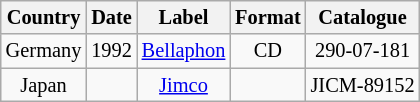<table class="wikitable" style="font-size:85%;">
<tr>
<th>Country</th>
<th>Date</th>
<th>Label</th>
<th>Format</th>
<th>Catalogue</th>
</tr>
<tr>
<td align=center>Germany</td>
<td align=center>1992</td>
<td align=center><a href='#'>Bellaphon</a></td>
<td align=center>CD</td>
<td align=center>290-07-181</td>
</tr>
<tr>
<td align=center>Japan</td>
<td></td>
<td align=center><a href='#'>Jimco</a></td>
<td align=center></td>
<td align=center>JICM-89152</td>
</tr>
</table>
